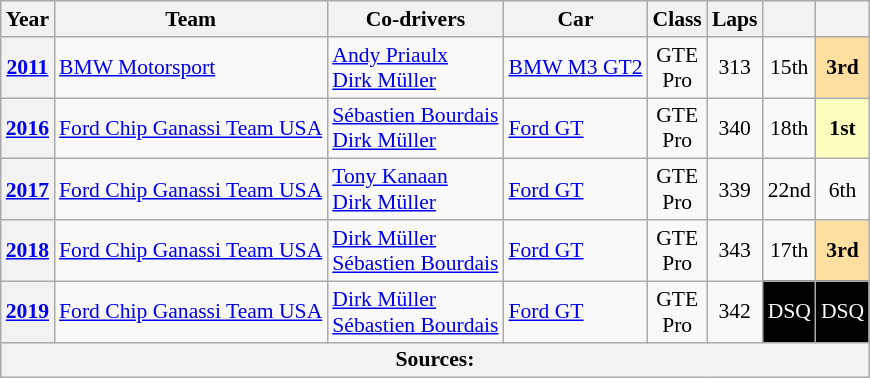<table class="wikitable" style="text-align:center; font-size:90%">
<tr>
<th>Year</th>
<th>Team</th>
<th>Co-drivers</th>
<th>Car</th>
<th>Class</th>
<th>Laps</th>
<th></th>
<th></th>
</tr>
<tr>
<th><a href='#'>2011</a></th>
<td align="left"> <a href='#'>BMW Motorsport</a></td>
<td align="left"> <a href='#'>Andy Priaulx</a><br> <a href='#'>Dirk Müller</a></td>
<td align="left"><a href='#'>BMW M3 GT2</a></td>
<td>GTE<br>Pro</td>
<td>313</td>
<td>15th</td>
<td style="background:#FFDF9F;"><strong>3rd</strong></td>
</tr>
<tr>
<th><a href='#'>2016</a></th>
<td align="left"> <a href='#'>Ford Chip Ganassi Team USA</a></td>
<td align="left"> <a href='#'>Sébastien Bourdais</a><br> <a href='#'>Dirk Müller</a></td>
<td align="left"><a href='#'>Ford GT</a></td>
<td>GTE<br>Pro</td>
<td>340</td>
<td>18th</td>
<td style="background:#FFFFBF;"><strong>1st</strong></td>
</tr>
<tr>
<th><a href='#'>2017</a></th>
<td align="left"> <a href='#'>Ford Chip Ganassi Team USA</a></td>
<td align="left"> <a href='#'>Tony Kanaan</a><br> <a href='#'>Dirk Müller</a></td>
<td align="left"><a href='#'>Ford GT</a></td>
<td>GTE<br>Pro</td>
<td>339</td>
<td>22nd</td>
<td>6th</td>
</tr>
<tr>
<th><a href='#'>2018</a></th>
<td align="left"> <a href='#'>Ford Chip Ganassi Team USA</a></td>
<td align="left"> <a href='#'>Dirk Müller</a><br> <a href='#'>Sébastien Bourdais</a></td>
<td align="left"><a href='#'>Ford GT</a></td>
<td>GTE<br>Pro</td>
<td>343</td>
<td>17th</td>
<td style="background:#FFDF9F;"><strong>3rd</strong></td>
</tr>
<tr>
<th><a href='#'>2019</a></th>
<td align="left"> <a href='#'>Ford Chip Ganassi Team USA</a></td>
<td align="left"> <a href='#'>Dirk Müller</a><br> <a href='#'>Sébastien Bourdais</a></td>
<td align="left"><a href='#'>Ford GT</a></td>
<td>GTE<br>Pro</td>
<td>342</td>
<td style="background:#000000; color:white">DSQ</td>
<td style="background:#000000; color:white">DSQ</td>
</tr>
<tr>
<th colspan="8">Sources:</th>
</tr>
</table>
